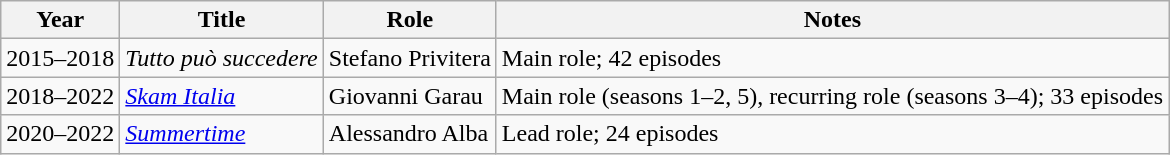<table class="wikitable">
<tr>
<th>Year</th>
<th>Title</th>
<th>Role</th>
<th>Notes</th>
</tr>
<tr>
<td>2015–2018</td>
<td><em>Tutto può succedere</em></td>
<td>Stefano Privitera</td>
<td>Main role; 42 episodes</td>
</tr>
<tr>
<td>2018–2022</td>
<td><em><a href='#'>Skam Italia</a></em></td>
<td>Giovanni Garau</td>
<td>Main role (seasons 1–2, 5), recurring role (seasons 3–4); 33 episodes</td>
</tr>
<tr>
<td>2020–2022</td>
<td><em><a href='#'>Summertime</a></em></td>
<td>Alessandro Alba</td>
<td>Lead role; 24 episodes</td>
</tr>
</table>
